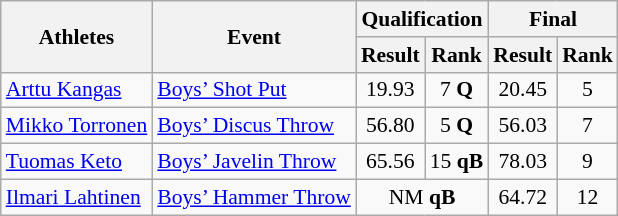<table class="wikitable" border="1" style="font-size:90%">
<tr>
<th rowspan=2>Athletes</th>
<th rowspan=2>Event</th>
<th colspan=2>Qualification</th>
<th colspan=2>Final</th>
</tr>
<tr>
<th>Result</th>
<th>Rank</th>
<th>Result</th>
<th>Rank</th>
</tr>
<tr>
<td><a href='#'>Arttu Kangas</a></td>
<td><a href='#'>Boys’ Shot Put</a></td>
<td align=center>19.93</td>
<td align=center>7 <strong>Q</strong></td>
<td align=center>20.45</td>
<td align=center>5</td>
</tr>
<tr>
<td><a href='#'>Mikko Torronen</a></td>
<td><a href='#'>Boys’ Discus Throw</a></td>
<td align=center>56.80</td>
<td align=center>5 <strong>Q</strong></td>
<td align=center>56.03</td>
<td align=center>7</td>
</tr>
<tr>
<td><a href='#'>Tuomas Keto</a></td>
<td><a href='#'>Boys’ Javelin Throw</a></td>
<td align=center>65.56</td>
<td align=center>15 <strong>qB</strong></td>
<td align=center>78.03</td>
<td align=center>9</td>
</tr>
<tr>
<td><a href='#'>Ilmari Lahtinen</a></td>
<td><a href='#'>Boys’ Hammer Throw</a></td>
<td align=center colspan=2>NM <strong>qB</strong></td>
<td align=center>64.72</td>
<td align=center>12</td>
</tr>
</table>
